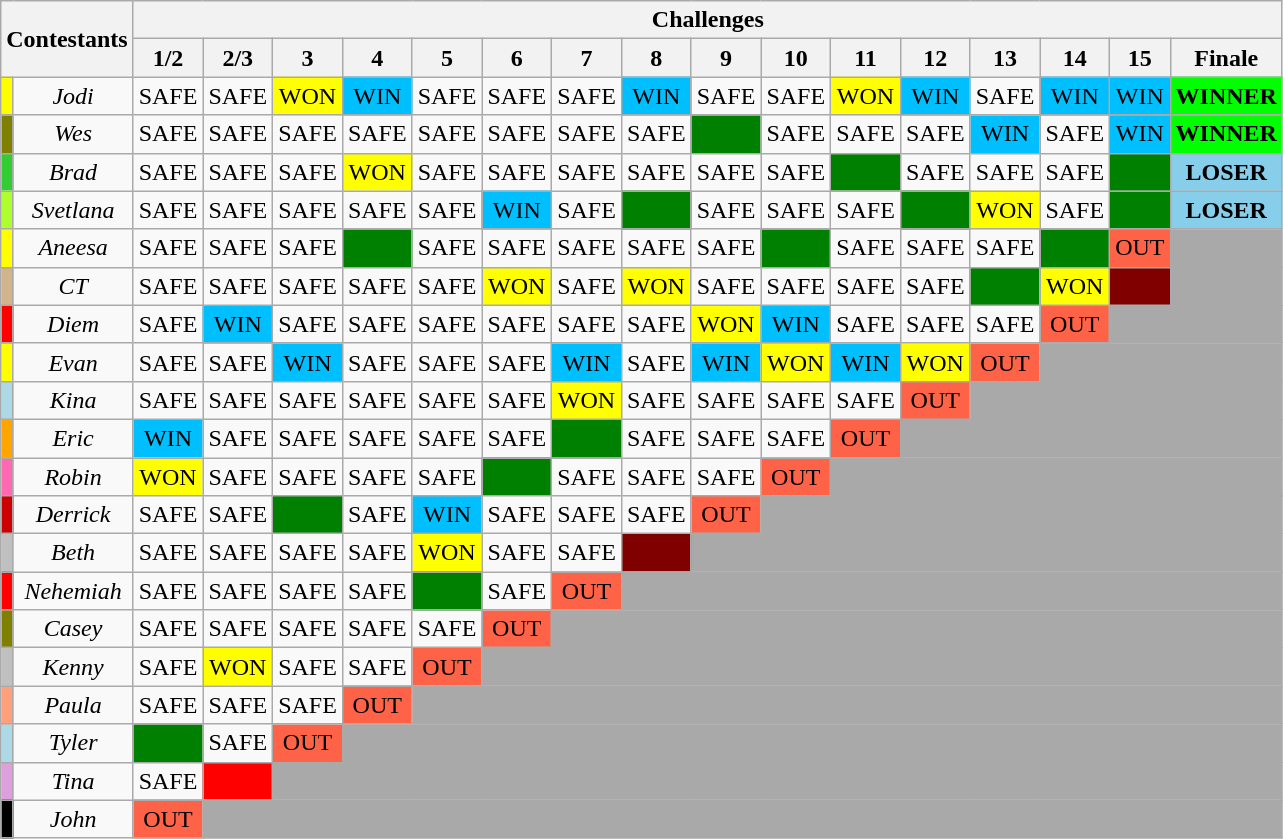<table class="wikitable" style="text-align:center">
<tr>
<th colspan=2 rowspan=2>Contestants</th>
<th colspan=16>Challenges</th>
</tr>
<tr>
<th>1/2</th>
<th>2/3</th>
<th>3</th>
<th>4</th>
<th>5</th>
<th>6</th>
<th>7</th>
<th>8</th>
<th>9</th>
<th>10</th>
<th>11</th>
<th>12</th>
<th>13</th>
<th>14</th>
<th>15</th>
<th>Finale</th>
</tr>
<tr>
<td bgcolor="yellow"></td>
<td><em>Jodi</em></td>
<td>SAFE</td>
<td>SAFE</td>
<td bgcolor="yellow">WON</td>
<td bgcolor="deepskyblue">WIN</td>
<td>SAFE</td>
<td>SAFE</td>
<td>SAFE</td>
<td bgcolor="deepskyblue">WIN</td>
<td>SAFE</td>
<td>SAFE</td>
<td bgcolor="yellow">WON</td>
<td bgcolor="deepskyblue">WIN</td>
<td>SAFE</td>
<td bgcolor="deepskyblue">WIN</td>
<td bgcolor="deepskyblue">WIN</td>
<td bgcolor="lime"><strong>WINNER</strong></td>
</tr>
<tr>
<td bgcolor="olive"></td>
<td><em>Wes</em></td>
<td>SAFE</td>
<td>SAFE</td>
<td>SAFE</td>
<td>SAFE</td>
<td>SAFE</td>
<td>SAFE</td>
<td>SAFE</td>
<td>SAFE</td>
<td bgcolor="green"></td>
<td>SAFE</td>
<td>SAFE</td>
<td>SAFE</td>
<td bgcolor="deepskyblue">WIN</td>
<td>SAFE</td>
<td bgcolor="deepskyblue">WIN</td>
<td bgcolor="lime"><strong>WINNER</strong></td>
</tr>
<tr>
<td bgcolor="limegreen"></td>
<td><em>Brad</em></td>
<td>SAFE</td>
<td>SAFE</td>
<td>SAFE</td>
<td bgcolor="yellow">WON</td>
<td>SAFE</td>
<td>SAFE</td>
<td>SAFE</td>
<td>SAFE</td>
<td>SAFE</td>
<td>SAFE</td>
<td bgcolor="green"></td>
<td>SAFE</td>
<td>SAFE</td>
<td>SAFE</td>
<td bgcolor="green"></td>
<td bgcolor="skyblue"><strong>LOSER</strong></td>
</tr>
<tr>
<td bgcolor="greenyellow"></td>
<td><em>Svetlana</em></td>
<td>SAFE</td>
<td>SAFE</td>
<td>SAFE</td>
<td>SAFE</td>
<td>SAFE</td>
<td bgcolor="deepskyblue">WIN</td>
<td>SAFE</td>
<td bgcolor="green"></td>
<td>SAFE</td>
<td>SAFE</td>
<td>SAFE</td>
<td bgcolor="green"></td>
<td bgcolor="yellow">WON</td>
<td>SAFE</td>
<td bgcolor="green"></td>
<td bgcolor="skyblue"><strong>LOSER</strong></td>
</tr>
<tr>
<td bgcolor="yellow"></td>
<td><em>Aneesa</em></td>
<td>SAFE</td>
<td>SAFE</td>
<td>SAFE</td>
<td bgcolor="green"></td>
<td>SAFE</td>
<td>SAFE</td>
<td>SAFE</td>
<td>SAFE</td>
<td>SAFE</td>
<td bgcolor="green"></td>
<td>SAFE</td>
<td>SAFE</td>
<td>SAFE</td>
<td bgcolor="green"></td>
<td bgcolor="tomato">OUT</td>
<td bgcolor="darkgray" colspan=1></td>
</tr>
<tr>
<td bgcolor="tan"></td>
<td><em>CT</em></td>
<td>SAFE</td>
<td>SAFE</td>
<td>SAFE</td>
<td>SAFE</td>
<td>SAFE</td>
<td bgcolor="yellow">WON</td>
<td>SAFE</td>
<td bgcolor="yellow">WON</td>
<td>SAFE</td>
<td>SAFE</td>
<td>SAFE</td>
<td>SAFE</td>
<td bgcolor="green"></td>
<td bgcolor="yellow">WON</td>
<td bgcolor="maroon"></td>
<td bgcolor="darkgray"></td>
</tr>
<tr>
<td bgcolor="red"></td>
<td><em>Diem</em></td>
<td>SAFE</td>
<td bgcolor="deepskyblue">WIN</td>
<td>SAFE</td>
<td>SAFE</td>
<td>SAFE</td>
<td>SAFE</td>
<td>SAFE</td>
<td>SAFE</td>
<td bgcolor="yellow">WON</td>
<td bgcolor="deepskyblue">WIN</td>
<td>SAFE</td>
<td>SAFE</td>
<td>SAFE</td>
<td bgcolor="tomato">OUT</td>
<td bgcolor="darkgray" colspan=2></td>
</tr>
<tr>
<td bgcolor="yellow"></td>
<td><em>Evan</em></td>
<td>SAFE</td>
<td>SAFE</td>
<td bgcolor="deepskyblue">WIN</td>
<td>SAFE</td>
<td>SAFE</td>
<td>SAFE</td>
<td bgcolor="deepskyblue">WIN</td>
<td>SAFE</td>
<td bgcolor="deepskyblue">WIN</td>
<td bgcolor="yellow">WON</td>
<td bgcolor="deepskyblue">WIN</td>
<td bgcolor="yellow">WON</td>
<td bgcolor="tomato">OUT</td>
<td bgcolor="darkgray" colspan=3></td>
</tr>
<tr>
<td bgcolor="lightblue"></td>
<td><em>Kina</em></td>
<td>SAFE</td>
<td>SAFE</td>
<td>SAFE</td>
<td>SAFE</td>
<td>SAFE</td>
<td>SAFE</td>
<td bgcolor="yellow">WON</td>
<td>SAFE</td>
<td>SAFE</td>
<td>SAFE</td>
<td>SAFE</td>
<td bgcolor="tomato">OUT</td>
<td bgcolor="darkgray" colspan=4></td>
</tr>
<tr>
<td bgcolor="orange"></td>
<td><em>Eric</em></td>
<td bgcolor="deepskyblue">WIN</td>
<td>SAFE</td>
<td>SAFE</td>
<td>SAFE</td>
<td>SAFE</td>
<td>SAFE</td>
<td bgcolor="green"></td>
<td>SAFE</td>
<td>SAFE</td>
<td>SAFE</td>
<td bgcolor="tomato">OUT</td>
<td bgcolor="darkgray" colspan=5></td>
</tr>
<tr>
<td bgcolor="hotpink"></td>
<td><em>Robin</em></td>
<td bgcolor="yellow">WON</td>
<td>SAFE</td>
<td>SAFE</td>
<td>SAFE</td>
<td>SAFE</td>
<td bgcolor="green"></td>
<td>SAFE</td>
<td>SAFE</td>
<td>SAFE</td>
<td bgcolor="tomato">OUT</td>
<td bgcolor="darkgray" colspan=6></td>
</tr>
<tr>
<td bgcolor="#CC0000"></td>
<td><em>Derrick</em></td>
<td>SAFE</td>
<td>SAFE</td>
<td bgcolor="green"></td>
<td>SAFE</td>
<td bgcolor="deepskyblue">WIN</td>
<td>SAFE</td>
<td>SAFE</td>
<td>SAFE</td>
<td bgcolor="tomato">OUT</td>
<td bgcolor="darkgray" colspan=7></td>
</tr>
<tr>
<td bgcolor="silver"></td>
<td><em>Beth</em></td>
<td>SAFE</td>
<td>SAFE</td>
<td>SAFE</td>
<td>SAFE</td>
<td bgcolor="yellow">WON</td>
<td>SAFE</td>
<td>SAFE</td>
<td bgcolor="maroon"></td>
<td bgcolor="darkgray" colspan=8></td>
</tr>
<tr>
<td bgcolor="red"></td>
<td><em>Nehemiah</em></td>
<td>SAFE</td>
<td>SAFE</td>
<td>SAFE</td>
<td>SAFE</td>
<td bgcolor="green"></td>
<td>SAFE</td>
<td bgcolor="tomato">OUT</td>
<td bgcolor="darkgray" colspan=9></td>
</tr>
<tr>
<td bgcolor="olive"></td>
<td><em>Casey</em></td>
<td>SAFE</td>
<td>SAFE</td>
<td>SAFE</td>
<td>SAFE</td>
<td>SAFE</td>
<td bgcolor="tomato">OUT</td>
<td bgcolor="darkgray" colspan=10></td>
</tr>
<tr>
<td bgcolor="silver"></td>
<td><em>Kenny</em></td>
<td>SAFE</td>
<td bgcolor="yellow">WON</td>
<td>SAFE</td>
<td>SAFE</td>
<td bgcolor="tomato">OUT</td>
<td bgcolor="darkgray" colspan=11></td>
</tr>
<tr>
<td bgcolor="lightsalmon"></td>
<td><em>Paula</em></td>
<td>SAFE</td>
<td>SAFE</td>
<td>SAFE</td>
<td bgcolor="tomato">OUT</td>
<td bgcolor="darkgray" colspan=12></td>
</tr>
<tr>
<td bgcolor="lightblue"></td>
<td><em>Tyler</em></td>
<td bgcolor="green"></td>
<td>SAFE</td>
<td bgcolor="tomato">OUT</td>
<td bgcolor="darkgray" colspan=13></td>
</tr>
<tr>
<td bgcolor="plum"></td>
<td><em>Tina</em></td>
<td>SAFE</td>
<td bgcolor="red"></td>
<td bgcolor="darkgray" colspan=14></td>
</tr>
<tr>
<td bgcolor="black"></td>
<td><em>John</em></td>
<td bgcolor="tomato">OUT</td>
<td bgcolor="darkgray" colspan=15></td>
</tr>
</table>
